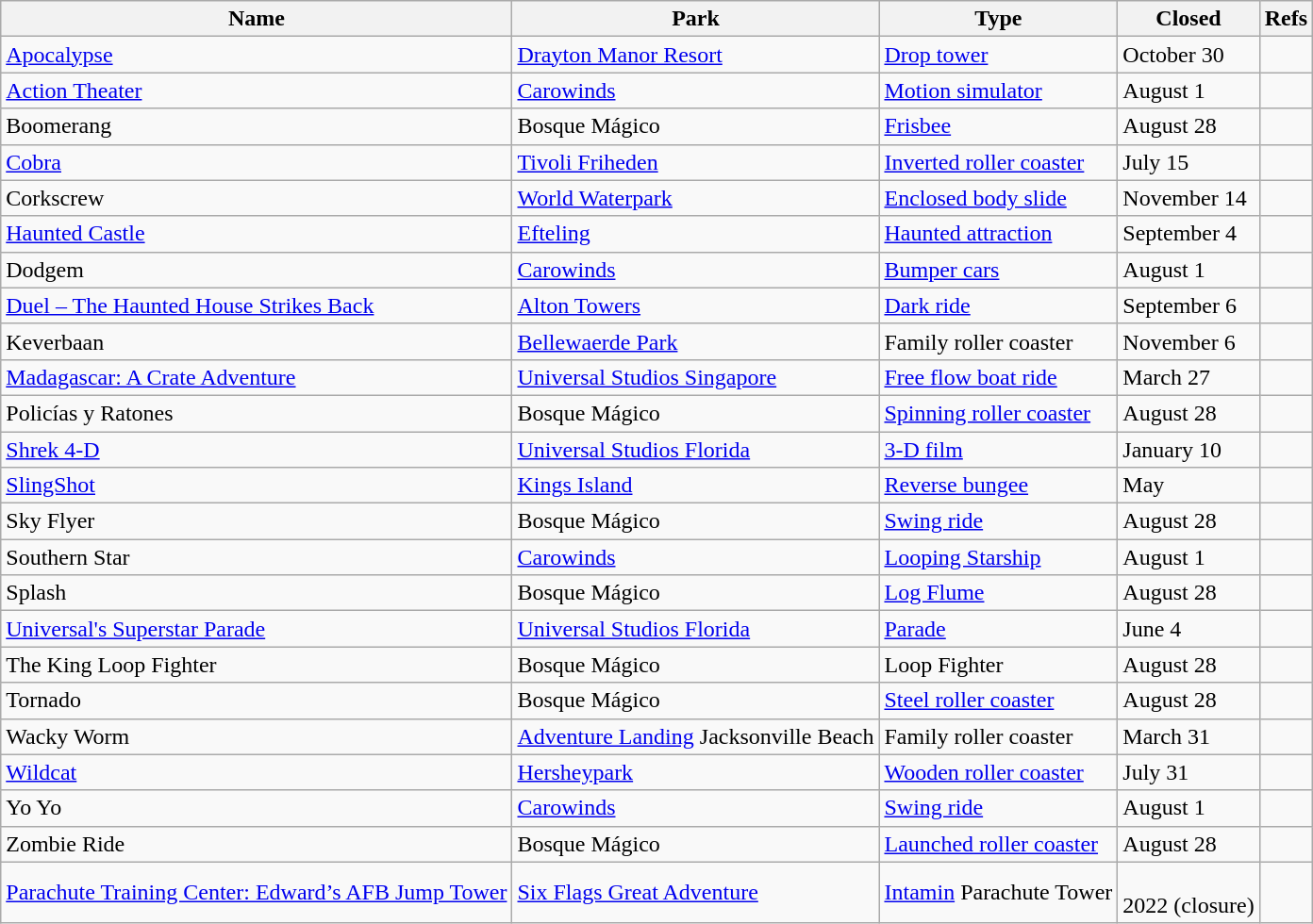<table class="wikitable sortable">
<tr>
<th>Name</th>
<th>Park</th>
<th>Type</th>
<th>Closed</th>
<th>Refs</th>
</tr>
<tr>
<td><a href='#'>Apocalypse</a></td>
<td><a href='#'>Drayton Manor Resort</a></td>
<td><a href='#'>Drop tower</a></td>
<td>October 30</td>
<td></td>
</tr>
<tr>
<td><a href='#'>Action Theater</a></td>
<td><a href='#'>Carowinds</a></td>
<td><a href='#'>Motion simulator</a></td>
<td>August 1</td>
<td></td>
</tr>
<tr>
<td>Boomerang</td>
<td>Bosque Mágico</td>
<td><a href='#'>Frisbee</a></td>
<td>August 28</td>
<td></td>
</tr>
<tr>
<td><a href='#'>Cobra</a></td>
<td><a href='#'>Tivoli Friheden</a></td>
<td><a href='#'>Inverted roller coaster</a></td>
<td>July 15</td>
<td></td>
</tr>
<tr>
<td>Corkscrew</td>
<td><a href='#'>World Waterpark</a></td>
<td><a href='#'>Enclosed body slide</a></td>
<td>November 14</td>
<td></td>
</tr>
<tr>
<td><a href='#'>Haunted Castle</a></td>
<td><a href='#'>Efteling</a></td>
<td><a href='#'>Haunted attraction</a></td>
<td>September 4</td>
<td></td>
</tr>
<tr>
<td>Dodgem</td>
<td><a href='#'>Carowinds</a></td>
<td><a href='#'>Bumper cars</a></td>
<td>August 1</td>
<td></td>
</tr>
<tr>
<td><a href='#'>Duel – The Haunted House Strikes Back</a></td>
<td><a href='#'>Alton Towers</a></td>
<td><a href='#'>Dark ride</a></td>
<td>September 6</td>
<td></td>
</tr>
<tr>
<td>Keverbaan</td>
<td><a href='#'>Bellewaerde Park</a></td>
<td>Family roller coaster</td>
<td>November 6</td>
<td></td>
</tr>
<tr>
<td><a href='#'>Madagascar: A Crate Adventure</a></td>
<td><a href='#'>Universal Studios Singapore</a></td>
<td><a href='#'>Free flow boat ride</a></td>
<td>March 27</td>
<td></td>
</tr>
<tr>
<td>Policías y Ratones</td>
<td>Bosque Mágico</td>
<td><a href='#'>Spinning roller coaster</a></td>
<td>August 28</td>
<td></td>
</tr>
<tr>
<td><a href='#'>Shrek 4-D</a></td>
<td><a href='#'>Universal Studios Florida</a></td>
<td><a href='#'>3-D film</a></td>
<td>January 10</td>
<td></td>
</tr>
<tr>
<td><a href='#'>SlingShot</a></td>
<td><a href='#'>Kings Island</a></td>
<td><a href='#'>Reverse bungee</a></td>
<td>May</td>
<td></td>
</tr>
<tr>
<td>Sky Flyer</td>
<td>Bosque Mágico</td>
<td><a href='#'>Swing ride</a></td>
<td>August 28</td>
<td></td>
</tr>
<tr>
<td>Southern Star</td>
<td><a href='#'>Carowinds</a></td>
<td><a href='#'>Looping Starship</a></td>
<td>August 1</td>
<td></td>
</tr>
<tr>
<td>Splash</td>
<td>Bosque Mágico</td>
<td><a href='#'>Log Flume</a></td>
<td>August 28</td>
<td></td>
</tr>
<tr>
<td><a href='#'>Universal's Superstar Parade</a></td>
<td><a href='#'>Universal Studios Florida</a></td>
<td><a href='#'>Parade</a></td>
<td>June 4</td>
<td></td>
</tr>
<tr>
<td>The King Loop Fighter</td>
<td>Bosque Mágico</td>
<td>Loop Fighter</td>
<td>August 28</td>
<td></td>
</tr>
<tr>
<td>Tornado</td>
<td>Bosque Mágico</td>
<td><a href='#'>Steel roller coaster</a></td>
<td>August 28</td>
<td></td>
</tr>
<tr>
<td>Wacky Worm</td>
<td><a href='#'>Adventure Landing</a> Jacksonville Beach</td>
<td>Family roller coaster</td>
<td>March 31</td>
<td></td>
</tr>
<tr>
<td><a href='#'>Wildcat</a></td>
<td><a href='#'>Hersheypark</a></td>
<td><a href='#'>Wooden roller coaster</a></td>
<td>July 31</td>
<td></td>
</tr>
<tr>
<td>Yo Yo</td>
<td><a href='#'>Carowinds</a></td>
<td><a href='#'>Swing ride</a></td>
<td>August 1</td>
<td></td>
</tr>
<tr>
<td>Zombie Ride</td>
<td>Bosque Mágico</td>
<td><a href='#'>Launched roller coaster</a></td>
<td>August 28</td>
<td></td>
</tr>
<tr>
<td><a href='#'>Parachute Training Center: Edward’s AFB Jump Tower</a></td>
<td><a href='#'>Six Flags Great Adventure</a></td>
<td><a href='#'>Intamin</a> Parachute Tower</td>
<td><br>2022 (closure)</td>
<td></td>
</tr>
</table>
